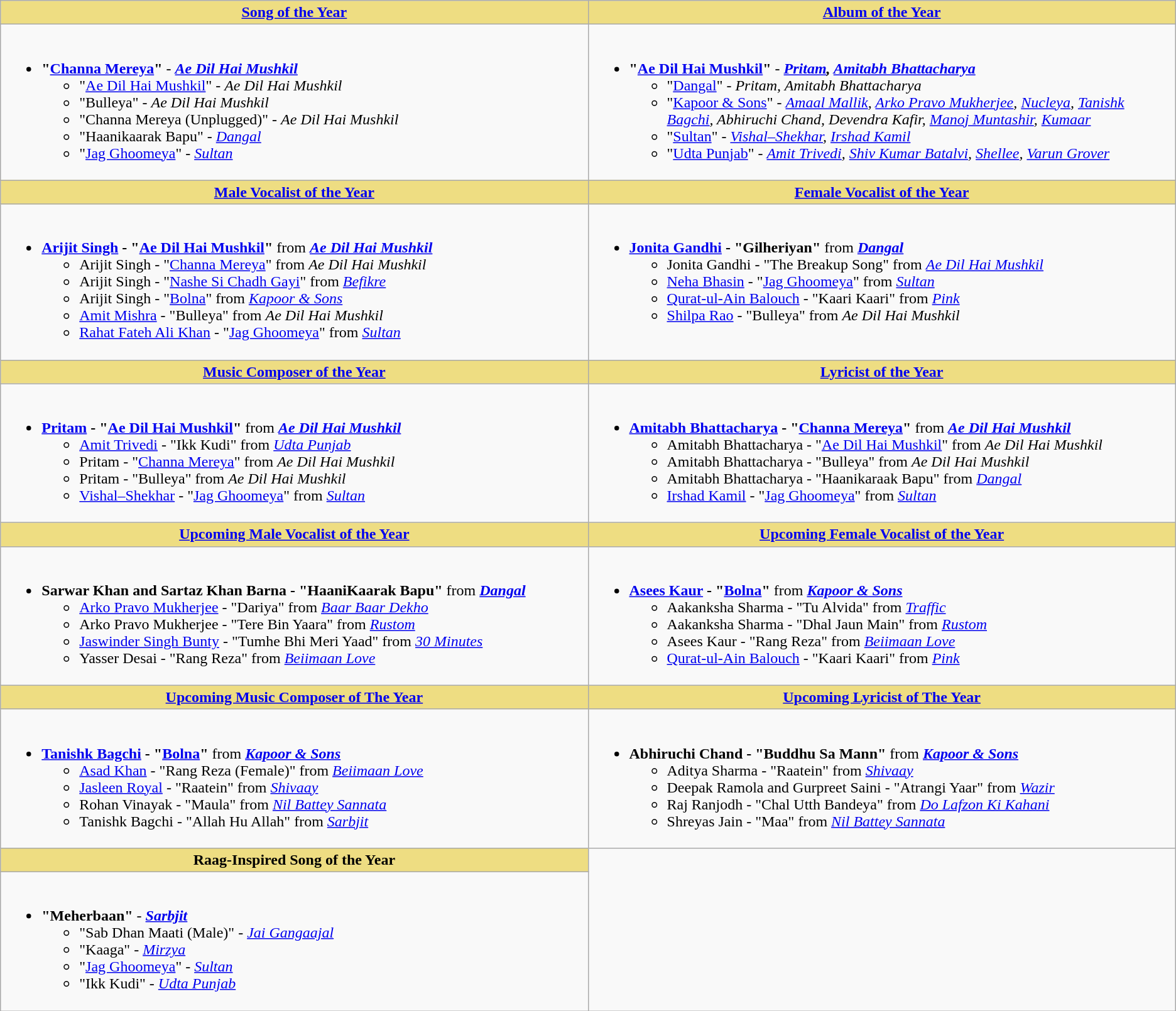<table class="wikitable">
<tr>
<th style="background:#EEDD82; width:50%;"><a href='#'>Song of the Year</a></th>
<th style="background:#EEDD82; width:50%;"><a href='#'>Album of the Year</a></th>
</tr>
<tr>
<td valign="top"><br><ul><li><strong>"<a href='#'>Channa Mereya</a>"</strong> - <strong><em><a href='#'>Ae Dil Hai Mushkil</a></em></strong><ul><li>"<a href='#'>Ae Dil Hai Mushkil</a>" - <em>Ae Dil Hai Mushkil</em></li><li>"Bulleya" - <em>Ae Dil Hai Mushkil</em></li><li>"Channa Mereya (Unplugged)" - <em>Ae Dil Hai Mushkil</em></li><li>"Haanikaarak Bapu" - <em><a href='#'>Dangal</a></em></li><li>"<a href='#'>Jag Ghoomeya</a>" - <em><a href='#'>Sultan</a></em></li></ul></li></ul></td>
<td valign="top"><br><ul><li><strong>"<a href='#'>Ae Dil Hai Mushkil</a>"</strong> - <strong><em><a href='#'>Pritam</a>, <a href='#'>Amitabh Bhattacharya</a></em></strong><ul><li>"<a href='#'>Dangal</a>" - <em>Pritam, Amitabh Bhattacharya</em></li><li>"<a href='#'>Kapoor & Sons</a>" - <em><a href='#'>Amaal Mallik</a>, <a href='#'>Arko Pravo Mukherjee</a>, <a href='#'>Nucleya</a>, <a href='#'>Tanishk Bagchi</a>, Abhiruchi Chand, Devendra Kafir, <a href='#'>Manoj Muntashir</a>, <a href='#'>Kumaar</a></em></li><li>"<a href='#'>Sultan</a>" - <em><a href='#'>Vishal–Shekhar</a>, <a href='#'>Irshad Kamil</a></em></li><li>"<a href='#'>Udta Punjab</a>" - <em><a href='#'>Amit Trivedi</a>, <a href='#'>Shiv Kumar Batalvi</a>, <a href='#'>Shellee</a>, <a href='#'>Varun Grover</a></em></li></ul></li></ul></td>
</tr>
<tr>
<th style="background:#EEDD82;"><a href='#'>Male Vocalist of the Year</a></th>
<th style="background:#EEDD82;"><a href='#'>Female Vocalist of the Year</a></th>
</tr>
<tr>
<td valign="top"><br><ul><li><strong><a href='#'>Arijit Singh</a> - "<a href='#'>Ae Dil Hai Mushkil</a>"</strong> from <strong><em><a href='#'>Ae Dil Hai Mushkil</a></em></strong><ul><li>Arijit Singh - "<a href='#'>Channa Mereya</a>" from <em>Ae Dil Hai Mushkil</em></li><li>Arijit Singh - "<a href='#'>Nashe Si Chadh Gayi</a>" from <em><a href='#'>Befikre</a></em></li><li>Arijit Singh - "<a href='#'>Bolna</a>" from <em><a href='#'>Kapoor & Sons</a></em></li><li><a href='#'>Amit Mishra</a> - "Bulleya" from <em>Ae Dil Hai Mushkil</em></li><li><a href='#'>Rahat Fateh Ali Khan</a> - "<a href='#'>Jag Ghoomeya</a>" from <em><a href='#'>Sultan</a></em></li></ul></li></ul></td>
<td valign="top"><br><ul><li><strong><a href='#'>Jonita Gandhi</a> - "Gilheriyan"</strong> from <strong><em><a href='#'>Dangal</a></em></strong><ul><li>Jonita Gandhi - "The Breakup Song" from <em><a href='#'>Ae Dil Hai Mushkil</a></em></li><li><a href='#'>Neha Bhasin</a> - "<a href='#'>Jag Ghoomeya</a>" from <em><a href='#'>Sultan</a></em></li><li><a href='#'>Qurat-ul-Ain Balouch</a> - "Kaari Kaari" from <em><a href='#'>Pink</a></em></li><li><a href='#'>Shilpa Rao</a> - "Bulleya" from <em>Ae Dil Hai Mushkil</em></li></ul></li></ul></td>
</tr>
<tr>
<th style="background:#EEDD82;"><a href='#'>Music Composer of the Year</a></th>
<th style="background:#EEDD82;"><a href='#'>Lyricist of the Year</a></th>
</tr>
<tr>
<td valign="top"><br><ul><li><strong><a href='#'>Pritam</a> - "<a href='#'>Ae Dil Hai Mushkil</a>"</strong> from <strong><em><a href='#'>Ae Dil Hai Mushkil</a></em></strong><ul><li><a href='#'>Amit Trivedi</a> - "Ikk Kudi" from <em><a href='#'>Udta Punjab</a></em></li><li>Pritam - "<a href='#'>Channa Mereya</a>" from <em>Ae Dil Hai Mushkil</em></li><li>Pritam - "Bulleya" from <em>Ae Dil Hai Mushkil</em></li><li><a href='#'>Vishal–Shekhar</a> - "<a href='#'>Jag Ghoomeya</a>" from <em><a href='#'>Sultan</a></em></li></ul></li></ul></td>
<td valign="top"><br><ul><li><strong><a href='#'>Amitabh Bhattacharya</a> - "<a href='#'>Channa Mereya</a>"</strong> from <strong><em><a href='#'>Ae Dil Hai Mushkil</a></em></strong><ul><li>Amitabh Bhattacharya - "<a href='#'>Ae Dil Hai Mushkil</a>" from <em>Ae Dil Hai Mushkil</em></li><li>Amitabh Bhattacharya - "Bulleya" from <em>Ae Dil Hai Mushkil</em></li><li>Amitabh Bhattacharya - "Haanikaraak Bapu" from <em><a href='#'>Dangal</a></em></li><li><a href='#'>Irshad Kamil</a> - "<a href='#'>Jag Ghoomeya</a>" from <em><a href='#'>Sultan</a></em></li></ul></li></ul></td>
</tr>
<tr>
<th style="background:#EEDD82;"><a href='#'>Upcoming Male Vocalist of the Year</a></th>
<th style="background:#EEDD82;"><a href='#'>Upcoming Female Vocalist of the Year</a></th>
</tr>
<tr>
<td valign="top"><br><ul><li><strong>Sarwar Khan and Sartaz Khan Barna - "HaaniKaarak Bapu"</strong> from <strong><em><a href='#'>Dangal</a></em></strong><ul><li><a href='#'>Arko Pravo Mukherjee</a> - "Dariya" from <em><a href='#'>Baar Baar Dekho</a></em></li><li>Arko Pravo Mukherjee - "Tere Bin Yaara" from <em><a href='#'>Rustom</a></em></li><li><a href='#'>Jaswinder Singh Bunty</a> - "Tumhe Bhi Meri Yaad" from <em><a href='#'>30 Minutes</a></em></li><li>Yasser Desai - "Rang Reza" from <em><a href='#'>Beiimaan Love</a></em></li></ul></li></ul></td>
<td valign="top"><br><ul><li><strong><a href='#'>Asees Kaur</a> - "<a href='#'>Bolna</a>"</strong> from <strong><em><a href='#'>Kapoor & Sons</a></em></strong><ul><li>Aakanksha Sharma - "Tu Alvida" from <em><a href='#'>Traffic</a></em></li><li>Aakanksha Sharma - "Dhal Jaun Main" from <em><a href='#'>Rustom</a></em></li><li>Asees Kaur - "Rang Reza" from <em><a href='#'>Beiimaan Love</a></em></li><li><a href='#'>Qurat-ul-Ain Balouch</a> - "Kaari Kaari" from <em><a href='#'>Pink</a></em></li></ul></li></ul></td>
</tr>
<tr>
<th style="background:#EEDD82;"><a href='#'>Upcoming Music Composer of The Year</a></th>
<th style="background:#EEDD82;"><a href='#'>Upcoming Lyricist of The Year</a></th>
</tr>
<tr>
<td valign="top"><br><ul><li><strong><a href='#'>Tanishk Bagchi</a> - "<a href='#'>Bolna</a>"</strong> from <strong><em><a href='#'>Kapoor & Sons</a></em></strong><ul><li><a href='#'>Asad Khan</a> - "Rang Reza (Female)" from <em><a href='#'>Beiimaan Love</a></em></li><li><a href='#'>Jasleen Royal</a> - "Raatein" from <em><a href='#'>Shivaay</a></em></li><li>Rohan Vinayak - "Maula" from <em><a href='#'>Nil Battey Sannata</a></em></li><li>Tanishk Bagchi - "Allah Hu Allah" from <em><a href='#'>Sarbjit</a></em></li></ul></li></ul></td>
<td valign="top"><br><ul><li><strong>Abhiruchi Chand - "Buddhu Sa Mann"</strong> from <strong><em><a href='#'>Kapoor & Sons</a></em></strong><ul><li>Aditya Sharma - "Raatein" from <em><a href='#'>Shivaay</a></em></li><li>Deepak Ramola and Gurpreet Saini - "Atrangi Yaar" from <em><a href='#'>Wazir</a></em></li><li>Raj Ranjodh - "Chal Utth Bandeya" from <em><a href='#'>Do Lafzon Ki Kahani</a></em></li><li>Shreyas Jain - "Maa" from <em><a href='#'>Nil Battey Sannata</a></em></li></ul></li></ul></td>
</tr>
<tr>
<th style="background:#EEDD82;">Raag-Inspired Song of the Year</th>
</tr>
<tr>
<td valign="top"><br><ul><li><strong>"Meherbaan"</strong> - <strong><em><a href='#'>Sarbjit</a></em></strong><ul><li>"Sab Dhan Maati (Male)" - <em><a href='#'>Jai Gangaajal</a></em></li><li>"Kaaga" - <em><a href='#'>Mirzya</a></em></li><li>"<a href='#'>Jag Ghoomeya</a>" - <em><a href='#'>Sultan</a></em></li><li>"Ikk Kudi" - <em><a href='#'>Udta Punjab</a></em></li></ul></li></ul></td>
</tr>
</table>
